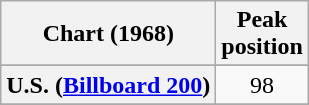<table class="wikitable sortable plainrowheaders" style="text-align:center">
<tr>
<th>Chart (1968)</th>
<th>Peak<br>position</th>
</tr>
<tr>
</tr>
<tr>
<th scope="row">U.S. (<a href='#'>Billboard 200</a>)</th>
<td align=center>98</td>
</tr>
<tr>
</tr>
</table>
